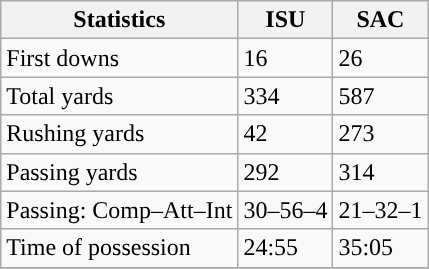<table class="wikitable" style="float: left;">
<tr>
<th>Statistics</th>
<th>ISU</th>
<th>SAC</th>
</tr>
<tr>
<td>First downs</td>
<td>16</td>
<td>26</td>
</tr>
<tr>
<td>Total yards</td>
<td>334</td>
<td>587</td>
</tr>
<tr>
<td>Rushing yards</td>
<td>42</td>
<td>273</td>
</tr>
<tr>
<td>Passing yards</td>
<td>292</td>
<td>314</td>
</tr>
<tr>
<td>Passing: Comp–Att–Int</td>
<td>30–56–4</td>
<td>21–32–1</td>
</tr>
<tr>
<td>Time of possession</td>
<td>24:55</td>
<td>35:05</td>
</tr>
<tr>
</tr>
</table>
